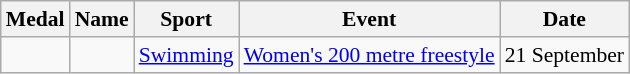<table class="wikitable sortable" style="font-size:90%">
<tr>
<th>Medal</th>
<th>Name</th>
<th>Sport</th>
<th>Event</th>
<th>Date</th>
</tr>
<tr>
<td></td>
<td></td>
<td><a href='#'>Swimming</a></td>
<td><a href='#'>Women's 200 metre freestyle</a></td>
<td>21 September</td>
</tr>
</table>
